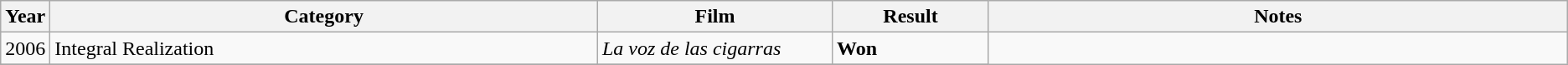<table class="wikitable">
<tr>
<th width="3%">Year</th>
<th width="35%">Category</th>
<th width="15%">Film</th>
<th width="10%">Result</th>
<th width="37%">Notes</th>
</tr>
<tr>
<td>2006</td>
<td>Integral Realization</td>
<td><em>La voz de las cigarras</em></td>
<td><strong>Won</strong></td>
</tr>
<tr>
</tr>
</table>
